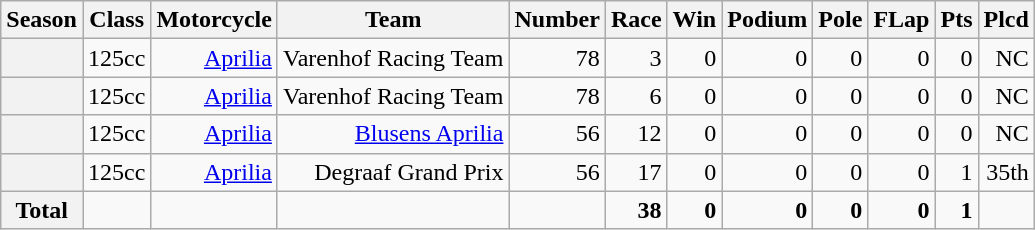<table class="wikitable">
<tr>
<th>Season</th>
<th>Class</th>
<th>Motorcycle</th>
<th>Team</th>
<th>Number</th>
<th>Race</th>
<th>Win</th>
<th>Podium</th>
<th>Pole</th>
<th>FLap</th>
<th>Pts</th>
<th>Plcd</th>
</tr>
<tr align="right">
<th></th>
<td>125cc</td>
<td><a href='#'>Aprilia</a></td>
<td>Varenhof Racing Team</td>
<td>78</td>
<td>3</td>
<td>0</td>
<td>0</td>
<td>0</td>
<td>0</td>
<td>0</td>
<td>NC</td>
</tr>
<tr align="right">
<th></th>
<td>125cc</td>
<td><a href='#'>Aprilia</a></td>
<td>Varenhof Racing Team</td>
<td>78</td>
<td>6</td>
<td>0</td>
<td>0</td>
<td>0</td>
<td>0</td>
<td>0</td>
<td>NC</td>
</tr>
<tr align="right">
<th></th>
<td>125cc</td>
<td><a href='#'>Aprilia</a></td>
<td><a href='#'>Blusens Aprilia</a></td>
<td>56</td>
<td>12</td>
<td>0</td>
<td>0</td>
<td>0</td>
<td>0</td>
<td>0</td>
<td>NC</td>
</tr>
<tr align="right">
<th></th>
<td>125cc</td>
<td><a href='#'>Aprilia</a></td>
<td>Degraaf Grand Prix</td>
<td>56</td>
<td>17</td>
<td>0</td>
<td>0</td>
<td>0</td>
<td>0</td>
<td>1</td>
<td>35th</td>
</tr>
<tr align="right">
<th>Total</th>
<td></td>
<td></td>
<td></td>
<td></td>
<td><strong>38</strong></td>
<td><strong>0</strong></td>
<td><strong>0</strong></td>
<td><strong>0</strong></td>
<td><strong>0</strong></td>
<td><strong>1</strong></td>
<td></td>
</tr>
</table>
